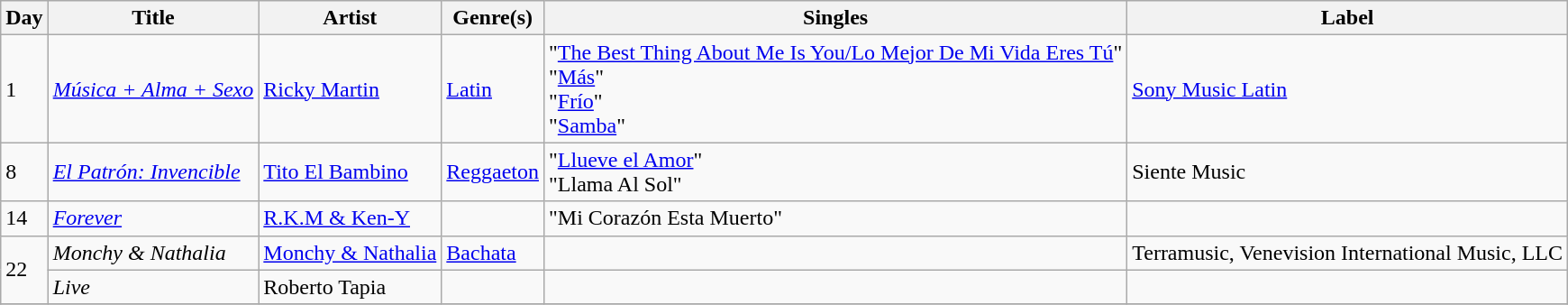<table class="wikitable sortable" style="text-align: left;">
<tr>
<th>Day</th>
<th>Title</th>
<th>Artist</th>
<th>Genre(s)</th>
<th>Singles</th>
<th>Label</th>
</tr>
<tr>
<td>1</td>
<td><em><a href='#'>Música + Alma + Sexo</a></em></td>
<td><a href='#'>Ricky Martin</a></td>
<td><a href='#'>Latin</a></td>
<td>"<a href='#'>The Best Thing About Me Is You/Lo Mejor De Mi Vida Eres Tú</a>"<br>"<a href='#'>Más</a>"<br>"<a href='#'>Frío</a>"<br>"<a href='#'>Samba</a>"</td>
<td><a href='#'>Sony Music Latin</a></td>
</tr>
<tr>
<td>8</td>
<td><em><a href='#'>El Patrón: Invencible</a></em></td>
<td><a href='#'>Tito El Bambino</a></td>
<td><a href='#'>Reggaeton</a></td>
<td>"<a href='#'>Llueve el Amor</a>"<br>"Llama Al Sol"</td>
<td>Siente Music</td>
</tr>
<tr>
<td>14</td>
<td><em><a href='#'>Forever</a></em></td>
<td><a href='#'>R.K.M & Ken-Y</a></td>
<td></td>
<td>"Mi Corazón Esta Muerto"</td>
<td></td>
</tr>
<tr>
<td rowspan="2">22</td>
<td><em>Monchy & Nathalia</em></td>
<td><a href='#'>Monchy & Nathalia</a></td>
<td><a href='#'>Bachata</a></td>
<td></td>
<td>Terramusic, Venevision International Music, LLC</td>
</tr>
<tr>
<td><em>Live</em></td>
<td>Roberto Tapia</td>
<td></td>
<td></td>
<td></td>
</tr>
<tr>
</tr>
</table>
